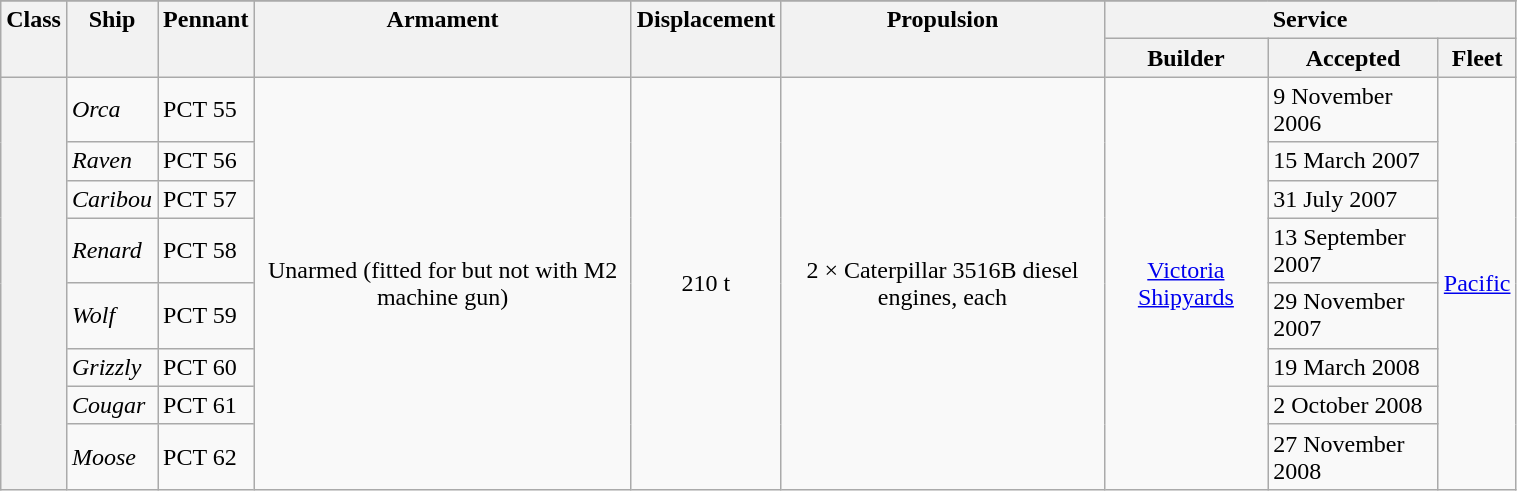<table class="wikitable" style="width:80%;">
<tr>
</tr>
<tr valign="top">
<th rowspan="2" scope="col">Class</th>
<th rowspan="2" scope="col">Ship</th>
<th rowspan="2" scope="col">Pennant</th>
<th rowspan="2" scope="col">Armament</th>
<th rowspan="2" scope="col">Displacement</th>
<th rowspan="2" scope="col">Propulsion</th>
<th colspan="3" scope="col">Service</th>
</tr>
<tr valign="top">
<th scope="col">Builder</th>
<th scope="col">Accepted</th>
<th scope="col">Fleet</th>
</tr>
<tr valign="center">
<th rowspan="8" align="center"></th>
<td><em>Orca</em></td>
<td>PCT 55</td>
<td rowspan="8" align="center">Unarmed (fitted for but not with M2 machine gun)</td>
<td rowspan="8" align="center">210 t</td>
<td rowspan="8" align="center">2 × Caterpillar 3516B diesel engines,  each</td>
<td rowspan="8" align="center"><a href='#'>Victoria Shipyards</a></td>
<td>9 November 2006</td>
<td rowspan="8" align="center"><a href='#'>Pacific</a></td>
</tr>
<tr>
<td><em>Raven</em></td>
<td>PCT 56</td>
<td>15 March 2007</td>
</tr>
<tr>
<td><em>Caribou</em></td>
<td>PCT 57</td>
<td>31 July 2007</td>
</tr>
<tr>
<td><em>Renard</em></td>
<td>PCT 58</td>
<td>13 September 2007</td>
</tr>
<tr>
<td><em>Wolf</em></td>
<td>PCT 59</td>
<td>29 November 2007</td>
</tr>
<tr>
<td><em>Grizzly</em></td>
<td>PCT 60</td>
<td>19 March 2008</td>
</tr>
<tr>
<td><em>Cougar</em></td>
<td>PCT 61</td>
<td>2 October 2008</td>
</tr>
<tr>
<td><em>Moose</em></td>
<td>PCT 62</td>
<td>27 November 2008</td>
</tr>
</table>
